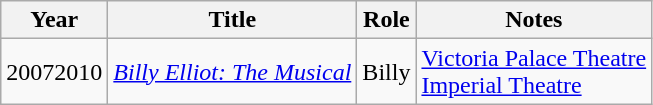<table class="wikitable sortable">
<tr>
<th>Year</th>
<th>Title</th>
<th>Role</th>
<th class="unsortable">Notes</th>
</tr>
<tr>
<td>20072010</td>
<td><em><a href='#'>Billy Elliot: The Musical</a></em></td>
<td>Billy</td>
<td><a href='#'>Victoria Palace Theatre</a><br><a href='#'>Imperial Theatre</a></td>
</tr>
</table>
